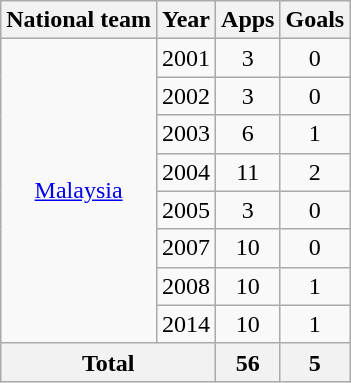<table class=wikitable style="text-align: center;">
<tr>
<th>National team</th>
<th>Year</th>
<th>Apps</th>
<th>Goals</th>
</tr>
<tr>
<td rowspan=8><a href='#'>Malaysia</a></td>
<td>2001</td>
<td>3</td>
<td>0</td>
</tr>
<tr>
<td>2002</td>
<td>3</td>
<td>0</td>
</tr>
<tr>
<td>2003</td>
<td>6</td>
<td>1</td>
</tr>
<tr>
<td>2004</td>
<td>11</td>
<td>2</td>
</tr>
<tr>
<td>2005</td>
<td>3</td>
<td>0</td>
</tr>
<tr>
<td>2007</td>
<td>10</td>
<td>0</td>
</tr>
<tr>
<td>2008</td>
<td>10</td>
<td>1</td>
</tr>
<tr>
<td>2014</td>
<td>10</td>
<td>1</td>
</tr>
<tr>
<th colspan=2>Total</th>
<th>56</th>
<th>5</th>
</tr>
</table>
